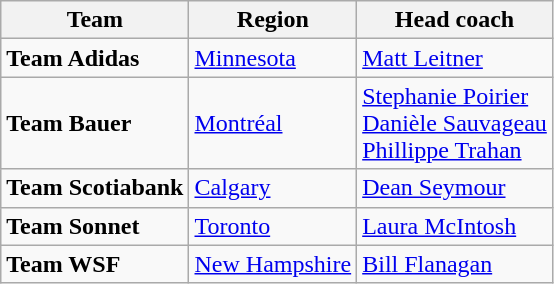<table class="wikitable sortable">
<tr>
<th>Team</th>
<th>Region</th>
<th>Head coach</th>
</tr>
<tr>
<td><strong>Team Adidas</strong></td>
<td><a href='#'>Minnesota</a></td>
<td><a href='#'>Matt Leitner</a></td>
</tr>
<tr>
<td><strong>Team Bauer</strong></td>
<td><a href='#'>Montréal</a> </td>
<td><a href='#'>Stephanie Poirier</a><br><a href='#'>Danièle Sauvageau</a><br><a href='#'>Phillippe Trahan</a></td>
</tr>
<tr>
<td><strong>Team Scotiabank</strong></td>
<td><a href='#'>Calgary</a></td>
<td><a href='#'>Dean Seymour</a></td>
</tr>
<tr>
<td><strong>Team Sonnet</strong></td>
<td><a href='#'>Toronto</a></td>
<td><a href='#'>Laura McIntosh</a></td>
</tr>
<tr>
<td><strong>Team WSF</strong></td>
<td><a href='#'>New Hampshire</a></td>
<td><a href='#'>Bill Flanagan</a></td>
</tr>
</table>
